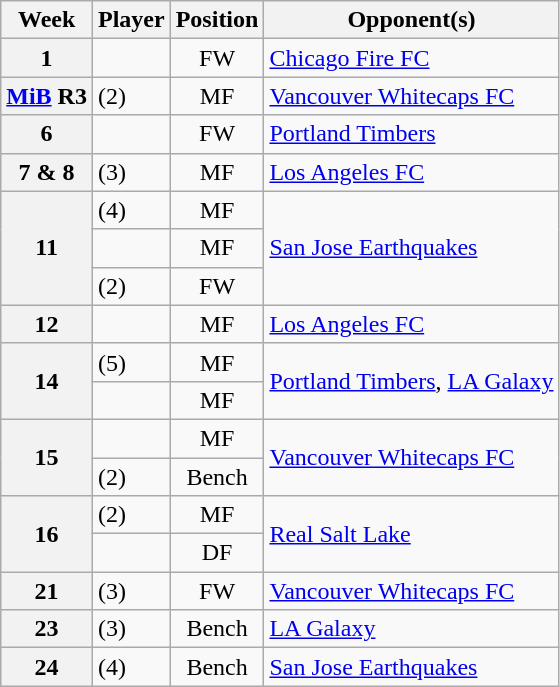<table class="wikitable plainrowheaders">
<tr>
<th scope=col>Week</th>
<th scope=col>Player</th>
<th scope=col>Position</th>
<th scope=col>Opponent(s)</th>
</tr>
<tr>
<th scope=row style=text-align:center>1</th>
<td></td>
<td align=center>FW</td>
<td><a href='#'>Chicago Fire FC</a></td>
</tr>
<tr>
<th scope=row style=text-align:center><a href='#'>MiB</a> R3</th>
<td> (2)</td>
<td align=center>MF</td>
<td><a href='#'>Vancouver Whitecaps FC</a></td>
</tr>
<tr>
<th scope=row style=text-align:center>6</th>
<td></td>
<td align=center>FW</td>
<td><a href='#'>Portland Timbers</a></td>
</tr>
<tr>
<th scope=row style=text-align:center>7 & 8</th>
<td> (3)</td>
<td align=center>MF</td>
<td><a href='#'>Los Angeles FC</a></td>
</tr>
<tr>
<th scope=row style=text-align:center rowspan=3>11</th>
<td> (4)</td>
<td align=center>MF</td>
<td rowspan=3><a href='#'>San Jose Earthquakes</a></td>
</tr>
<tr>
<td></td>
<td align=center>MF</td>
</tr>
<tr>
<td> (2)</td>
<td align=center>FW</td>
</tr>
<tr>
<th scope=row style=text-align:center>12</th>
<td></td>
<td align=center>MF</td>
<td><a href='#'>Los Angeles FC</a></td>
</tr>
<tr>
<th scope=row style=text-align:center rowspan=2>14</th>
<td> (5)</td>
<td align=center>MF</td>
<td rowspan=2><a href='#'>Portland Timbers</a>, <a href='#'>LA Galaxy</a></td>
</tr>
<tr>
<td></td>
<td align=center>MF</td>
</tr>
<tr>
<th scope=row style=text-align:center rowspan=2>15</th>
<td></td>
<td align=center>MF</td>
<td rowspan=2><a href='#'>Vancouver Whitecaps FC</a></td>
</tr>
<tr>
<td> (2)</td>
<td align=center>Bench</td>
</tr>
<tr>
<th scope=row style=text-align:center rowspan=2>16</th>
<td> (2)</td>
<td align=center>MF</td>
<td rowspan=2><a href='#'>Real Salt Lake</a></td>
</tr>
<tr>
<td></td>
<td align=center>DF</td>
</tr>
<tr>
<th scope=row style=text-align:center>21</th>
<td> (3)</td>
<td align=center>FW</td>
<td><a href='#'>Vancouver Whitecaps FC</a></td>
</tr>
<tr>
<th scope=row style=text-align:center>23</th>
<td> (3)</td>
<td align=center>Bench</td>
<td><a href='#'>LA Galaxy</a></td>
</tr>
<tr>
<th scope=row style=text-align:center>24</th>
<td> (4)</td>
<td align=center>Bench</td>
<td><a href='#'>San Jose Earthquakes</a></td>
</tr>
</table>
